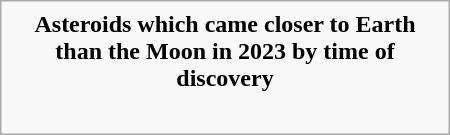<table class="infobox" style="width: 300px;">
<tr>
<td style="text-align:center"><strong>Asteroids which came closer to Earth than the Moon in 2023 by time of discovery</strong></td>
</tr>
<tr>
<td><br></td>
</tr>
</table>
